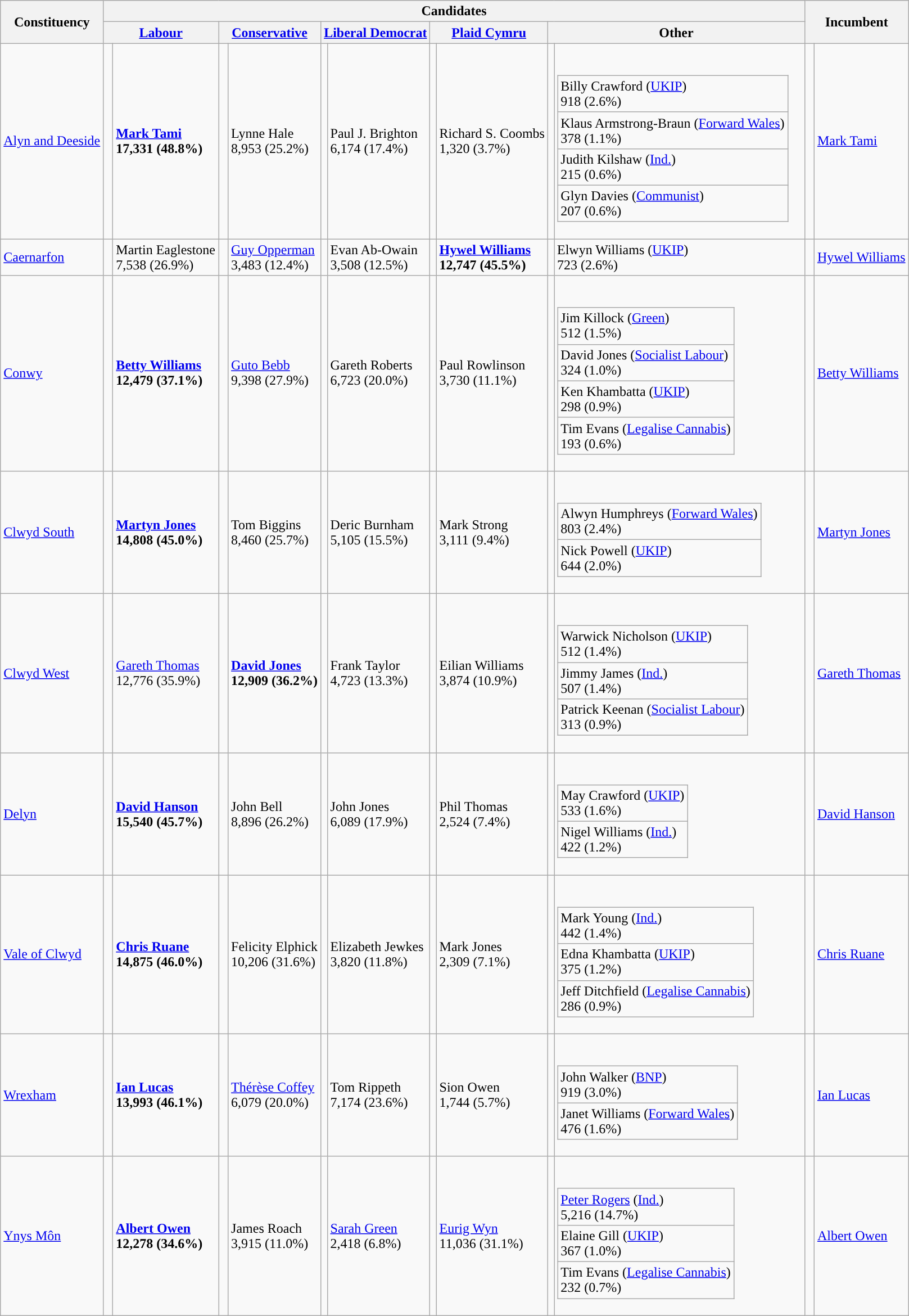<table class="wikitable">
<tr>
<th rowspan="2">Constituency</th>
<th colspan="10">Candidates</th>
<th colspan="2" rowspan="2">Incumbent</th>
</tr>
<tr>
<th colspan="2"><a href='#'>Labour</a></th>
<th colspan="2"><a href='#'>Conservative</a></th>
<th colspan="2"><a href='#'>Liberal Democrat</a></th>
<th colspan="2"><a href='#'>Plaid Cymru</a></th>
<th colspan="2">Other</th>
</tr>
<tr>
<td><a href='#'>Alyn and Deeside</a></td>
<td style="color:inherit;background:"> </td>
<td><strong><a href='#'>Mark Tami</a></strong><br><strong>17,331 (48.8%)</strong></td>
<td></td>
<td>Lynne Hale<br>8,953 (25.2%)</td>
<td></td>
<td>Paul J. Brighton<br>6,174 (17.4%)</td>
<td></td>
<td>Richard S. Coombs<br>1,320 (3.7%)</td>
<td></td>
<td><br><table class="wikitable">
<tr>
<td>Billy Crawford (<a href='#'>UKIP</a>)<br>918 (2.6%)</td>
</tr>
<tr>
<td>Klaus Armstrong-Braun (<a href='#'>Forward Wales</a>)<br>378 (1.1%)</td>
</tr>
<tr>
<td>Judith Kilshaw (<a href='#'>Ind.</a>)<br>215 (0.6%)</td>
</tr>
<tr>
<td>Glyn Davies (<a href='#'>Communist</a>)<br>207 (0.6%)</td>
</tr>
</table>
</td>
<td style="color:inherit;background:"> </td>
<td><a href='#'>Mark Tami</a></td>
</tr>
<tr>
<td><a href='#'>Caernarfon</a></td>
<td></td>
<td>Martin Eaglestone<br>7,538 (26.9%)</td>
<td></td>
<td><a href='#'>Guy Opperman</a><br>3,483 (12.4%)</td>
<td></td>
<td>Evan Ab-Owain<br>3,508 (12.5%)</td>
<td style="color:inherit;background-color: "></td>
<td><strong><a href='#'>Hywel Williams</a></strong><br><strong>12,747 (45.5%)</strong></td>
<td></td>
<td>Elwyn Williams (<a href='#'>UKIP</a>)<br>723 (2.6%)</td>
<td style="color:inherit;background-color: "></td>
<td><a href='#'>Hywel Williams</a></td>
</tr>
<tr>
<td><a href='#'>Conwy</a></td>
<td style="color:inherit;background:"> </td>
<td><strong><a href='#'>Betty Williams</a></strong><br><strong>12,479 (37.1%)</strong></td>
<td></td>
<td><a href='#'>Guto Bebb</a><br>9,398 (27.9%)</td>
<td></td>
<td>Gareth Roberts<br>6,723 (20.0%)</td>
<td></td>
<td>Paul Rowlinson<br>3,730 (11.1%)</td>
<td></td>
<td><br><table class="wikitable">
<tr>
<td>Jim Killock (<a href='#'>Green</a>)<br>512 (1.5%)</td>
</tr>
<tr>
<td>David Jones (<a href='#'>Socialist Labour</a>)<br>324 (1.0%)</td>
</tr>
<tr>
<td>Ken Khambatta (<a href='#'>UKIP</a>)<br>298 (0.9%)</td>
</tr>
<tr>
<td>Tim Evans (<a href='#'>Legalise Cannabis</a>)<br>193 (0.6%)</td>
</tr>
</table>
</td>
<td style="color:inherit;background:"> </td>
<td><a href='#'>Betty Williams</a></td>
</tr>
<tr>
<td><a href='#'>Clwyd South</a></td>
<td style="color:inherit;background:"> </td>
<td><strong><a href='#'>Martyn Jones</a></strong><br><strong>14,808 (45.0%)</strong></td>
<td></td>
<td>Tom Biggins<br>8,460 (25.7%)</td>
<td></td>
<td>Deric Burnham<br>5,105 (15.5%)</td>
<td></td>
<td>Mark Strong<br>3,111 (9.4%)</td>
<td></td>
<td><br><table class="wikitable">
<tr>
<td>Alwyn Humphreys (<a href='#'>Forward Wales</a>)<br>803 (2.4%)</td>
</tr>
<tr>
<td>Nick Powell (<a href='#'>UKIP</a>)<br>644 (2.0%)</td>
</tr>
</table>
</td>
<td style="color:inherit;background:"> </td>
<td><a href='#'>Martyn Jones</a></td>
</tr>
<tr>
<td><a href='#'>Clwyd West</a></td>
<td></td>
<td><a href='#'>Gareth Thomas</a><br>12,776 (35.9%)</td>
<td style="color:inherit;background:"> </td>
<td><strong><a href='#'>David Jones</a></strong><br><strong>12,909 (36.2%)</strong></td>
<td></td>
<td>Frank Taylor<br>4,723 (13.3%)</td>
<td></td>
<td>Eilian Williams<br>3,874 (10.9%)</td>
<td></td>
<td><br><table class="wikitable">
<tr>
<td>Warwick Nicholson (<a href='#'>UKIP</a>)<br>512 (1.4%)</td>
</tr>
<tr>
<td>Jimmy James (<a href='#'>Ind.</a>)<br>507 (1.4%)</td>
</tr>
<tr>
<td>Patrick Keenan (<a href='#'>Socialist Labour</a>)<br>313 (0.9%)</td>
</tr>
</table>
</td>
<td style="color:inherit;background:"> </td>
<td><a href='#'>Gareth Thomas</a></td>
</tr>
<tr>
<td><a href='#'>Delyn</a></td>
<td style="color:inherit;background:"> </td>
<td><strong><a href='#'>David Hanson</a></strong><br><strong>15,540 (45.7%)</strong></td>
<td></td>
<td>John Bell<br>8,896 (26.2%)</td>
<td></td>
<td>John Jones<br>6,089 (17.9%)</td>
<td></td>
<td>Phil Thomas<br>2,524 (7.4%)</td>
<td></td>
<td><br><table class="wikitable">
<tr>
<td>May Crawford (<a href='#'>UKIP</a>)<br>533 (1.6%)</td>
</tr>
<tr>
<td>Nigel Williams (<a href='#'>Ind.</a>)<br>422 (1.2%)</td>
</tr>
</table>
</td>
<td style="color:inherit;background:"> </td>
<td><a href='#'>David Hanson</a></td>
</tr>
<tr>
<td><a href='#'>Vale of Clwyd</a></td>
<td style="color:inherit;background:"> </td>
<td><strong><a href='#'>Chris Ruane</a></strong><br><strong>14,875 (46.0%)</strong></td>
<td></td>
<td>Felicity Elphick<br>10,206 (31.6%)</td>
<td></td>
<td>Elizabeth Jewkes<br>3,820 (11.8%)</td>
<td></td>
<td>Mark Jones<br>2,309 (7.1%)</td>
<td></td>
<td><br><table class="wikitable">
<tr>
<td>Mark Young (<a href='#'>Ind.</a>)<br>442 (1.4%)</td>
</tr>
<tr>
<td>Edna Khambatta (<a href='#'>UKIP</a>)<br>375 (1.2%)</td>
</tr>
<tr>
<td>Jeff Ditchfield (<a href='#'>Legalise Cannabis</a>)<br>286 (0.9%)</td>
</tr>
</table>
</td>
<td style="color:inherit;background:"> </td>
<td><a href='#'>Chris Ruane</a></td>
</tr>
<tr>
<td><a href='#'>Wrexham</a></td>
<td style="color:inherit;background:"> </td>
<td><strong><a href='#'>Ian Lucas</a></strong><br><strong>13,993 (46.1%)</strong></td>
<td></td>
<td><a href='#'>Thérèse Coffey</a><br>6,079 (20.0%)</td>
<td></td>
<td>Tom Rippeth<br>7,174 (23.6%)</td>
<td></td>
<td>Sion Owen<br>1,744 (5.7%)</td>
<td></td>
<td><br><table class="wikitable">
<tr>
<td>John Walker (<a href='#'>BNP</a>)<br>919 (3.0%)</td>
</tr>
<tr>
<td>Janet Williams (<a href='#'>Forward Wales</a>)<br>476 (1.6%)</td>
</tr>
</table>
</td>
<td style="color:inherit;background:"> </td>
<td><a href='#'>Ian Lucas</a></td>
</tr>
<tr>
<td><a href='#'>Ynys Môn</a></td>
<td style="color:inherit;background:"> </td>
<td><strong><a href='#'>Albert Owen</a></strong><br><strong>12,278 (34.6%)</strong></td>
<td></td>
<td>James Roach<br>3,915 (11.0%)</td>
<td></td>
<td><a href='#'>Sarah Green</a><br>2,418 (6.8%)</td>
<td></td>
<td><a href='#'>Eurig Wyn</a><br>11,036 (31.1%)</td>
<td></td>
<td><br><table class="wikitable">
<tr>
<td><a href='#'>Peter Rogers</a> (<a href='#'>Ind.</a>)<br>5,216 (14.7%)</td>
</tr>
<tr>
<td>Elaine Gill (<a href='#'>UKIP</a>)<br>367 (1.0%)</td>
</tr>
<tr>
<td>Tim Evans (<a href='#'>Legalise Cannabis</a>)<br>232 (0.7%)</td>
</tr>
</table>
</td>
<td style="color:inherit;background:"> </td>
<td><a href='#'>Albert Owen</a></td>
</tr>
</table>
